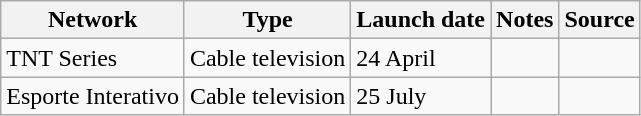<table class="wikitable sortable">
<tr>
<th>Network</th>
<th>Type</th>
<th>Launch date</th>
<th>Notes</th>
<th>Source</th>
</tr>
<tr>
<td>TNT Series</td>
<td>Cable television</td>
<td>24 April</td>
<td></td>
<td></td>
</tr>
<tr>
<td>Esporte Interativo</td>
<td>Cable television</td>
<td>25 July</td>
<td></td>
<td></td>
</tr>
</table>
